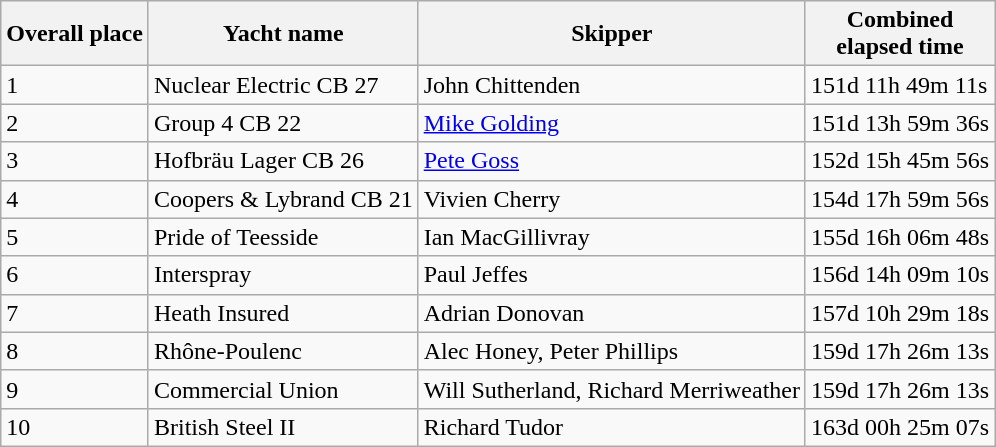<table class="wikitable">
<tr>
<th>Overall place</th>
<th>Yacht name</th>
<th>Skipper</th>
<th>Combined<br>elapsed time</th>
</tr>
<tr>
<td>1</td>
<td>Nuclear Electric CB 27</td>
<td>John Chittenden</td>
<td>151d 11h 49m 11s</td>
</tr>
<tr>
<td>2</td>
<td>Group 4 CB 22</td>
<td><a href='#'>Mike Golding</a></td>
<td>151d 13h 59m 36s</td>
</tr>
<tr>
<td>3</td>
<td>Hofbräu Lager CB 26</td>
<td><a href='#'>Pete Goss</a></td>
<td>152d 15h 45m 56s</td>
</tr>
<tr>
<td>4</td>
<td>Coopers & Lybrand CB 21</td>
<td>Vivien Cherry</td>
<td>154d 17h 59m 56s</td>
</tr>
<tr>
<td>5</td>
<td>Pride of Teesside</td>
<td>Ian MacGillivray</td>
<td>155d 16h 06m 48s</td>
</tr>
<tr>
<td>6</td>
<td>Interspray</td>
<td>Paul Jeffes</td>
<td>156d 14h 09m 10s</td>
</tr>
<tr>
<td>7</td>
<td>Heath Insured</td>
<td>Adrian Donovan</td>
<td>157d 10h 29m 18s</td>
</tr>
<tr>
<td>8</td>
<td>Rhône-Poulenc</td>
<td>Alec Honey, Peter Phillips</td>
<td>159d 17h 26m 13s</td>
</tr>
<tr>
<td>9</td>
<td>Commercial Union</td>
<td>Will Sutherland, Richard Merriweather</td>
<td>159d 17h 26m 13s</td>
</tr>
<tr>
<td>10</td>
<td>British Steel II</td>
<td>Richard Tudor</td>
<td>163d 00h 25m 07s</td>
</tr>
</table>
